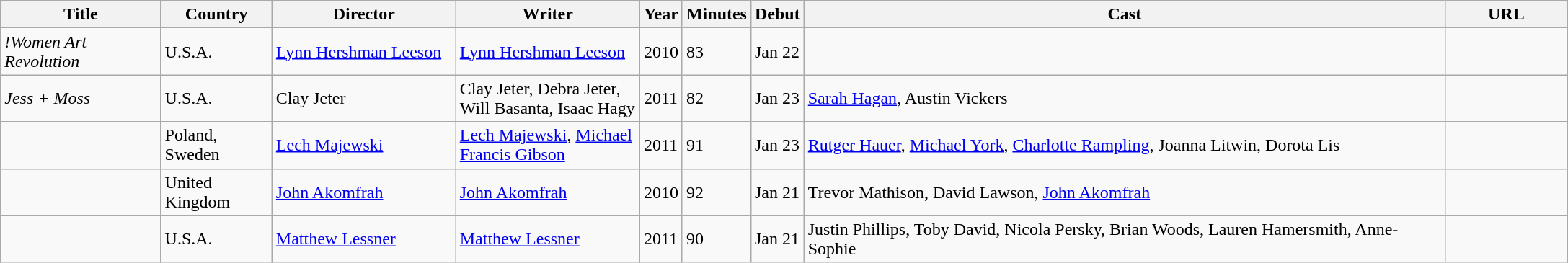<table class="wikitable sortable" style="width:1450px">
<tr>
<th width="150">Title</th>
<th width="100">Country</th>
<th width="175">Director</th>
<th width="175">Writer</th>
<th width="30">Year</th>
<th width="15">Minutes</th>
<th width="40">Debut</th>
<th width="650">Cast</th>
<th width="115">URL</th>
</tr>
<tr>
<td><em>!Women Art Revolution</em></td>
<td>U.S.A.</td>
<td><a href='#'>Lynn Hershman Leeson</a></td>
<td><a href='#'>Lynn Hershman Leeson</a></td>
<td>2010</td>
<td>83</td>
<td>Jan 22</td>
<td></td>
<td> </td>
</tr>
<tr>
<td><em>Jess + Moss</em></td>
<td>U.S.A.</td>
<td>Clay Jeter</td>
<td>Clay Jeter, Debra Jeter, Will Basanta, Isaac Hagy</td>
<td>2011</td>
<td>82</td>
<td>Jan 23</td>
<td><a href='#'>Sarah Hagan</a>, Austin Vickers</td>
<td> </td>
</tr>
<tr>
<td><em></em></td>
<td>Poland, Sweden</td>
<td><a href='#'>Lech Majewski</a></td>
<td><a href='#'>Lech Majewski</a>, <a href='#'>Michael Francis Gibson</a></td>
<td>2011</td>
<td>91</td>
<td>Jan 23</td>
<td><a href='#'>Rutger Hauer</a>, <a href='#'>Michael York</a>, <a href='#'>Charlotte Rampling</a>, Joanna Litwin, Dorota Lis</td>
<td> </td>
</tr>
<tr>
<td><em></em></td>
<td>United Kingdom</td>
<td><a href='#'>John Akomfrah</a></td>
<td><a href='#'>John Akomfrah</a></td>
<td>2010</td>
<td>92</td>
<td>Jan 21</td>
<td>Trevor Mathison, David Lawson, <a href='#'>John Akomfrah</a></td>
<td> </td>
</tr>
<tr>
<td><em></em></td>
<td>U.S.A.</td>
<td><a href='#'>Matthew Lessner</a></td>
<td><a href='#'>Matthew Lessner</a></td>
<td>2011</td>
<td>90</td>
<td>Jan 21</td>
<td>Justin Phillips, Toby David, Nicola Persky, Brian Woods, Lauren Hamersmith, Anne-Sophie</td>
<td> </td>
</tr>
</table>
